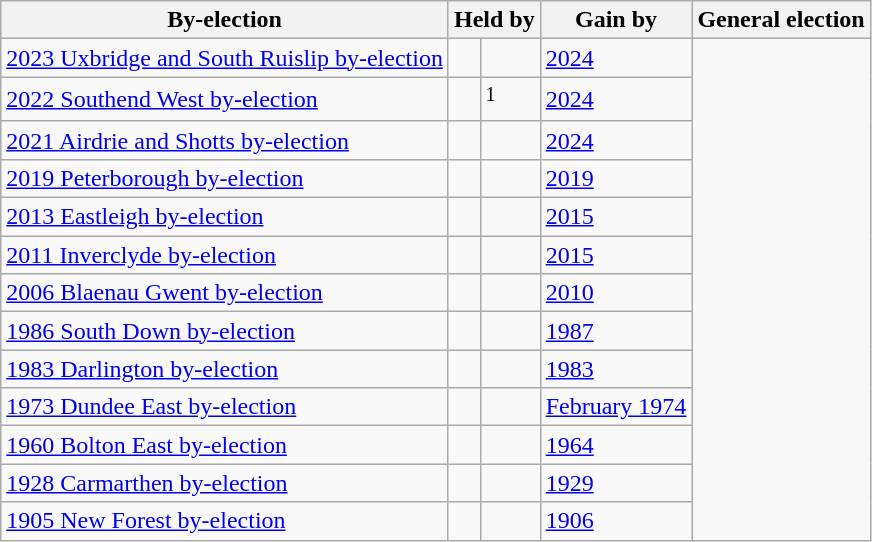<table class="wikitable sortable">
<tr>
<th ! scope="col">By-election</th>
<th ! scope="col" colspan=2>Held by</th>
<th ! scope="col" colspan=2>Gain by</th>
<th ! scope="col">General election</th>
</tr>
<tr>
<td><a href='#'>2023 Uxbridge and South Ruislip by-election</a></td>
<td></td>
<td></td>
<td><a href='#'>2024</a></td>
</tr>
<tr>
<td><a href='#'>2022 Southend West by-election</a></td>
<td></td>
<td><sup>1</sup></td>
<td><a href='#'>2024</a></td>
</tr>
<tr>
<td><a href='#'>2021 Airdrie and Shotts by-election</a></td>
<td></td>
<td></td>
<td><a href='#'>2024</a></td>
</tr>
<tr>
<td><a href='#'>2019 Peterborough by-election</a></td>
<td></td>
<td></td>
<td><a href='#'>2019</a></td>
</tr>
<tr>
<td><a href='#'>2013 Eastleigh by-election</a></td>
<td></td>
<td></td>
<td><a href='#'>2015</a></td>
</tr>
<tr>
<td><a href='#'>2011 Inverclyde by-election</a></td>
<td></td>
<td></td>
<td><a href='#'>2015</a></td>
</tr>
<tr>
<td><a href='#'>2006 Blaenau Gwent by-election</a></td>
<td></td>
<td></td>
<td><a href='#'>2010</a></td>
</tr>
<tr>
<td><a href='#'>1986 South Down by-election</a></td>
<td></td>
<td></td>
<td><a href='#'>1987</a></td>
</tr>
<tr>
<td><a href='#'>1983 Darlington by-election</a></td>
<td></td>
<td></td>
<td><a href='#'>1983</a></td>
</tr>
<tr>
<td><a href='#'>1973 Dundee East by-election</a></td>
<td></td>
<td></td>
<td><a href='#'>February 1974</a></td>
</tr>
<tr>
<td><a href='#'>1960 Bolton East by-election</a></td>
<td></td>
<td></td>
<td><a href='#'>1964</a></td>
</tr>
<tr>
<td><a href='#'>1928 Carmarthen by-election</a></td>
<td></td>
<td></td>
<td><a href='#'>1929</a></td>
</tr>
<tr>
<td><a href='#'>1905 New Forest by-election</a></td>
<td></td>
<td></td>
<td><a href='#'>1906</a></td>
</tr>
</table>
